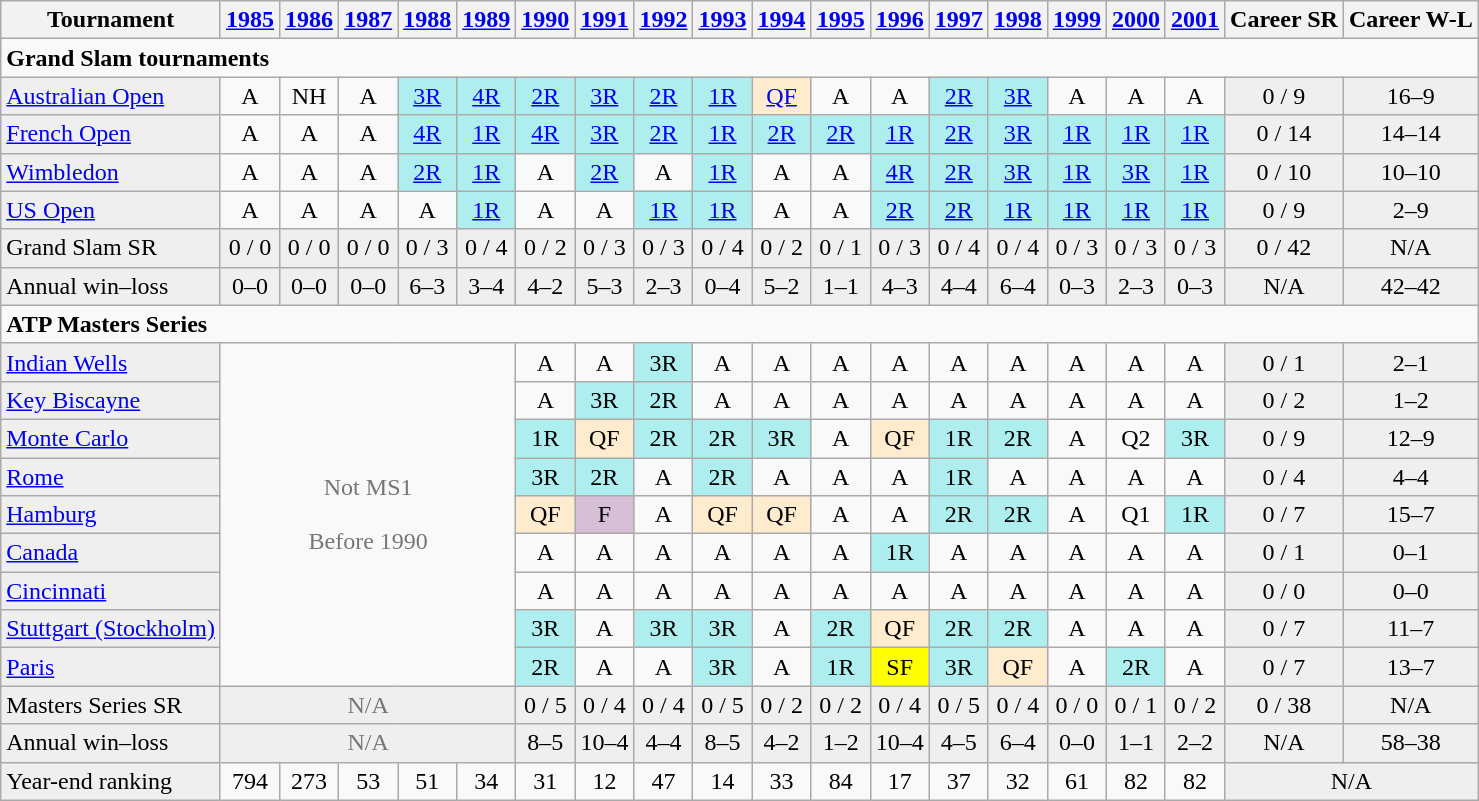<table class="wikitable">
<tr>
<th>Tournament</th>
<th><a href='#'>1985</a></th>
<th><a href='#'>1986</a></th>
<th><a href='#'>1987</a></th>
<th><a href='#'>1988</a></th>
<th><a href='#'>1989</a></th>
<th><a href='#'>1990</a></th>
<th><a href='#'>1991</a></th>
<th><a href='#'>1992</a></th>
<th><a href='#'>1993</a></th>
<th><a href='#'>1994</a></th>
<th><a href='#'>1995</a></th>
<th><a href='#'>1996</a></th>
<th><a href='#'>1997</a></th>
<th><a href='#'>1998</a></th>
<th><a href='#'>1999</a></th>
<th><a href='#'>2000</a></th>
<th><a href='#'>2001</a></th>
<th>Career SR</th>
<th>Career W-L</th>
</tr>
<tr>
<td colspan="20"><strong>Grand Slam tournaments</strong></td>
</tr>
<tr>
<td bgcolor="#efefef"><a href='#'>Australian Open</a></td>
<td align="center">A</td>
<td align="center">NH</td>
<td align="center">A</td>
<td align="center" style="background:#afeeee;"><a href='#'>3R</a></td>
<td align="center" style="background:#afeeee;"><a href='#'>4R</a></td>
<td align="center" style="background:#afeeee;"><a href='#'>2R</a></td>
<td align="center" style="background:#afeeee;"><a href='#'>3R</a></td>
<td align="center" style="background:#afeeee;"><a href='#'>2R</a></td>
<td align="center" style="background:#afeeee;"><a href='#'>1R</a></td>
<td align="center" style="background:#ffebcd;"><a href='#'>QF</a></td>
<td align="center">A</td>
<td align="center">A</td>
<td align="center" style="background:#afeeee;"><a href='#'>2R</a></td>
<td align="center" style="background:#afeeee;"><a href='#'>3R</a></td>
<td align="center">A</td>
<td align="center">A</td>
<td align="center">A</td>
<td align="center" style="background:#EFEFEF;">0 / 9</td>
<td align="center" style="background:#EFEFEF;">16–9</td>
</tr>
<tr>
<td bgcolor="#efefef"><a href='#'>French Open</a></td>
<td align="center">A</td>
<td align="center">A</td>
<td align="center">A</td>
<td align="center" style="background:#afeeee;"><a href='#'>4R</a></td>
<td align="center" style="background:#afeeee;"><a href='#'>1R</a></td>
<td align="center" style="background:#afeeee;"><a href='#'>4R</a></td>
<td align="center" style="background:#afeeee;"><a href='#'>3R</a></td>
<td align="center" style="background:#afeeee;"><a href='#'>2R</a></td>
<td align="center" style="background:#afeeee;"><a href='#'>1R</a></td>
<td align="center" style="background:#afeeee;"><a href='#'>2R</a></td>
<td align="center" style="background:#afeeee;"><a href='#'>2R</a></td>
<td align="center" style="background:#afeeee;"><a href='#'>1R</a></td>
<td align="center" style="background:#afeeee;"><a href='#'>2R</a></td>
<td align="center" style="background:#afeeee;"><a href='#'>3R</a></td>
<td align="center" style="background:#afeeee;"><a href='#'>1R</a></td>
<td align="center" style="background:#afeeee;"><a href='#'>1R</a></td>
<td align="center" style="background:#afeeee;"><a href='#'>1R</a></td>
<td align="center" style="background:#EFEFEF;">0 / 14</td>
<td align="center" style="background:#EFEFEF;">14–14</td>
</tr>
<tr>
<td bgcolor="#efefef"><a href='#'>Wimbledon</a></td>
<td align="center">A</td>
<td align="center">A</td>
<td align="center">A</td>
<td align="center" style="background:#afeeee;"><a href='#'>2R</a></td>
<td align="center" style="background:#afeeee;"><a href='#'>1R</a></td>
<td align="center">A</td>
<td align="center" style="background:#afeeee;"><a href='#'>2R</a></td>
<td align="center">A</td>
<td align="center" style="background:#afeeee;"><a href='#'>1R</a></td>
<td align="center">A</td>
<td align="center">A</td>
<td align="center" style="background:#afeeee;"><a href='#'>4R</a></td>
<td align="center" style="background:#afeeee;"><a href='#'>2R</a></td>
<td align="center" style="background:#afeeee;"><a href='#'>3R</a></td>
<td align="center" style="background:#afeeee;"><a href='#'>1R</a></td>
<td align="center" style="background:#afeeee;"><a href='#'>3R</a></td>
<td align="center" style="background:#afeeee;"><a href='#'>1R</a></td>
<td align="center" style="background:#EFEFEF;">0 / 10</td>
<td align="center" style="background:#EFEFEF;">10–10</td>
</tr>
<tr>
<td bgcolor="#efefef"><a href='#'>US Open</a></td>
<td align="center">A</td>
<td align="center">A</td>
<td align="center">A</td>
<td align="center">A</td>
<td align="center" style="background:#afeeee;"><a href='#'>1R</a></td>
<td align="center">A</td>
<td align="center">A</td>
<td align="center" style="background:#afeeee;"><a href='#'>1R</a></td>
<td align="center" style="background:#afeeee;"><a href='#'>1R</a></td>
<td align="center">A</td>
<td align="center">A</td>
<td align="center" style="background:#afeeee;"><a href='#'>2R</a></td>
<td align="center" style="background:#afeeee;"><a href='#'>2R</a></td>
<td align="center" style="background:#afeeee;"><a href='#'>1R</a></td>
<td align="center" style="background:#afeeee;"><a href='#'>1R</a></td>
<td align="center" style="background:#afeeee;"><a href='#'>1R</a></td>
<td align="center" style="background:#afeeee;"><a href='#'>1R</a></td>
<td align="center" style="background:#EFEFEF;">0 / 9</td>
<td align="center" style="background:#EFEFEF;">2–9</td>
</tr>
<tr bgcolor="#efefef">
<td>Grand Slam SR</td>
<td align="center">0 / 0</td>
<td align="center">0 / 0</td>
<td align="center">0 / 0</td>
<td align="center">0 / 3</td>
<td align="center">0 / 4</td>
<td align="center">0 / 2</td>
<td align="center">0 / 3</td>
<td align="center">0 / 3</td>
<td align="center">0 / 4</td>
<td align="center">0 / 2</td>
<td align="center">0 / 1</td>
<td align="center">0 / 3</td>
<td align="center">0 / 4</td>
<td align="center">0 / 4</td>
<td align="center">0 / 3</td>
<td align="center">0 / 3</td>
<td align="center">0 / 3</td>
<td align="center">0 / 42</td>
<td align="center" style="background:#EFEFEF;">N/A</td>
</tr>
<tr>
<td style="background:#EFEFEF;">Annual win–loss</td>
<td align="center" style="background:#EFEFEF;">0–0</td>
<td align="center" style="background:#EFEFEF;">0–0</td>
<td align="center" style="background:#EFEFEF;">0–0</td>
<td align="center" style="background:#EFEFEF;">6–3</td>
<td align="center" style="background:#EFEFEF;">3–4</td>
<td align="center" style="background:#EFEFEF;">4–2</td>
<td align="center" style="background:#EFEFEF;">5–3</td>
<td align="center" style="background:#EFEFEF;">2–3</td>
<td align="center" style="background:#EFEFEF;">0–4</td>
<td align="center" style="background:#EFEFEF;">5–2</td>
<td align="center" style="background:#EFEFEF;">1–1</td>
<td align="center" style="background:#EFEFEF;">4–3</td>
<td align="center" style="background:#EFEFEF;">4–4</td>
<td align="center" style="background:#EFEFEF;">6–4</td>
<td align="center" style="background:#EFEFEF;">0–3</td>
<td align="center" style="background:#EFEFEF;">2–3</td>
<td align="center" style="background:#EFEFEF;">0–3</td>
<td align="center" style="background:#EFEFEF;">N/A</td>
<td align="center" style="background:#EFEFEF;">42–42</td>
</tr>
<tr>
<td colspan="20"><strong>ATP Masters Series</strong></td>
</tr>
<tr>
<td style="background:#EFEFEF;"><a href='#'>Indian Wells</a></td>
<td align="center" colspan="5" rowspan="9" style="color:#767676;">Not MS1<br><br>Before 1990</td>
<td align="center">A</td>
<td align="center">A</td>
<td align="center" style="background:#afeeee;">3R</td>
<td align="center">A</td>
<td align="center">A</td>
<td align="center">A</td>
<td align="center">A</td>
<td align="center">A</td>
<td align="center">A</td>
<td align="center">A</td>
<td align="center">A</td>
<td align="center">A</td>
<td align="center" style="background:#EFEFEF;">0 / 1</td>
<td align="center" style="background:#EFEFEF;">2–1</td>
</tr>
<tr>
<td style="background:#EFEFEF;"><a href='#'>Key Biscayne</a></td>
<td align="center">A</td>
<td align="center" style="background:#afeeee;">3R</td>
<td align="center" style="background:#afeeee;">2R</td>
<td align="center">A</td>
<td align="center">A</td>
<td align="center">A</td>
<td align="center">A</td>
<td align="center">A</td>
<td align="center">A</td>
<td align="center">A</td>
<td align="center">A</td>
<td align="center">A</td>
<td align="center" style="background:#EFEFEF;">0 / 2</td>
<td align="center" style="background:#EFEFEF;">1–2</td>
</tr>
<tr>
<td style="background:#EFEFEF;"><a href='#'>Monte Carlo</a></td>
<td align="center" style="background:#afeeee;">1R</td>
<td align="center" style="background:#ffebcd;">QF</td>
<td align="center" style="background:#afeeee;">2R</td>
<td align="center" style="background:#afeeee;">2R</td>
<td align="center" style="background:#afeeee;">3R</td>
<td align="center">A</td>
<td align="center" style="background:#ffebcd;">QF</td>
<td align="center" style="background:#afeeee;">1R</td>
<td align="center" style="background:#afeeee;">2R</td>
<td align="center">A</td>
<td align="center">Q2</td>
<td align="center" style="background:#afeeee;">3R</td>
<td align="center" style="background:#EFEFEF;">0 / 9</td>
<td align="center" style="background:#EFEFEF;">12–9</td>
</tr>
<tr>
<td style="background:#EFEFEF;"><a href='#'>Rome</a></td>
<td align="center" style="background:#afeeee;">3R</td>
<td align="center" style="background:#afeeee;">2R</td>
<td align="center">A</td>
<td align="center" style="background:#afeeee;">2R</td>
<td align="center">A</td>
<td align="center">A</td>
<td align="center">A</td>
<td align="center" style="background:#afeeee;">1R</td>
<td align="center">A</td>
<td align="center">A</td>
<td align="center">A</td>
<td align="center">A</td>
<td align="center" style="background:#EFEFEF;">0 / 4</td>
<td align="center" style="background:#EFEFEF;">4–4</td>
</tr>
<tr>
<td style="background:#EFEFEF;"><a href='#'>Hamburg</a></td>
<td align="center" style="background:#ffebcd;">QF</td>
<td align="center" style="background:#D8BFD8;">F</td>
<td align="center">A</td>
<td align="center" style="background:#ffebcd;">QF</td>
<td align="center" style="background:#ffebcd;">QF</td>
<td align="center">A</td>
<td align="center">A</td>
<td align="center" style="background:#afeeee;">2R</td>
<td align="center" style="background:#afeeee;">2R</td>
<td align="center">A</td>
<td align="center">Q1</td>
<td align="center" style="background:#afeeee;">1R</td>
<td align="center" style="background:#EFEFEF;">0 / 7</td>
<td align="center" style="background:#EFEFEF;">15–7</td>
</tr>
<tr>
<td style="background:#EFEFEF;"><a href='#'>Canada</a></td>
<td align="center">A</td>
<td align="center">A</td>
<td align="center">A</td>
<td align="center">A</td>
<td align="center">A</td>
<td align="center">A</td>
<td align="center" style="background:#afeeee;">1R</td>
<td align="center">A</td>
<td align="center">A</td>
<td align="center">A</td>
<td align="center">A</td>
<td align="center">A</td>
<td align="center" style="background:#EFEFEF;">0 / 1</td>
<td align="center" style="background:#EFEFEF;">0–1</td>
</tr>
<tr>
<td style="background:#EFEFEF;"><a href='#'>Cincinnati</a></td>
<td align="center">A</td>
<td align="center">A</td>
<td align="center">A</td>
<td align="center">A</td>
<td align="center">A</td>
<td align="center">A</td>
<td align="center">A</td>
<td align="center">A</td>
<td align="center">A</td>
<td align="center">A</td>
<td align="center">A</td>
<td align="center">A</td>
<td align="center" style="background:#EFEFEF;">0 / 0</td>
<td align="center" style="background:#EFEFEF;">0–0</td>
</tr>
<tr>
<td style="background:#EFEFEF;"><a href='#'>Stuttgart (Stockholm)</a></td>
<td align="center" style="background:#afeeee;">3R</td>
<td align="center">A</td>
<td align="center" style="background:#afeeee;">3R</td>
<td align="center" style="background:#afeeee;">3R</td>
<td align="center">A</td>
<td align="center" style="background:#afeeee;">2R</td>
<td align="center" style="background:#ffebcd;">QF</td>
<td align="center" style="background:#afeeee;">2R</td>
<td align="center" style="background:#afeeee;">2R</td>
<td align="center">A</td>
<td align="center">A</td>
<td align="center">A</td>
<td align="center" style="background:#EFEFEF;">0 / 7</td>
<td align="center" style="background:#EFEFEF;">11–7</td>
</tr>
<tr>
<td style="background:#EFEFEF;"><a href='#'>Paris</a></td>
<td align="center" style="background:#afeeee;">2R</td>
<td align="center">A</td>
<td align="center">A</td>
<td align="center" style="background:#afeeee;">3R</td>
<td align="center">A</td>
<td align="center" style="background:#afeeee;">1R</td>
<td align="center" style="background:yellow;">SF</td>
<td align="center" style="background:#afeeee;">3R</td>
<td align="center" style="background:#ffebcd;">QF</td>
<td align="center">A</td>
<td align="center" style="background:#afeeee;">2R</td>
<td align="center">A</td>
<td align="center" style="background:#EFEFEF;">0 / 7</td>
<td align="center" style="background:#EFEFEF;">13–7</td>
</tr>
<tr bgcolor="#efefef">
<td>Masters Series SR</td>
<td align="center" colspan="5" style="color:#767676;">N/A</td>
<td align="center">0 / 5</td>
<td align="center">0 / 4</td>
<td align="center">0 / 4</td>
<td align="center">0 / 5</td>
<td align="center">0 / 2</td>
<td align="center">0 / 2</td>
<td align="center">0 / 4</td>
<td align="center">0 / 5</td>
<td align="center">0 / 4</td>
<td align="center">0 / 0</td>
<td align="center">0 / 1</td>
<td align="center">0 / 2</td>
<td align="center">0 / 38</td>
<td align="center" style="background:#EFEFEF;">N/A</td>
</tr>
<tr bgcolor="#efefef">
<td style="background:#EFEFEF;">Annual win–loss</td>
<td align="center" colspan="5" style="color:#767676;">N/A</td>
<td align="center" style="background:#EFEFEF;">8–5</td>
<td align="center" style="background:#EFEFEF;">10–4</td>
<td align="center" style="background:#EFEFEF;">4–4</td>
<td align="center" style="background:#EFEFEF;">8–5</td>
<td align="center" style="background:#EFEFEF;">4–2</td>
<td align="center" style="background:#EFEFEF;">1–2</td>
<td align="center" style="background:#EFEFEF;">10–4</td>
<td align="center" style="background:#EFEFEF;">4–5</td>
<td align="center" style="background:#EFEFEF;">6–4</td>
<td align="center" style="background:#EFEFEF;">0–0</td>
<td align="center" style="background:#EFEFEF;">1–1</td>
<td align="center" style="background:#EFEFEF;">2–2</td>
<td align="center" style="background:#EFEFEF;">N/A</td>
<td align="center" style="background:#EFEFEF;">58–38</td>
</tr>
<tr>
<td style="background:#EFEFEF;">Year-end ranking</td>
<td align="center">794</td>
<td align="center">273</td>
<td align="center">53</td>
<td align="center">51</td>
<td align="center">34</td>
<td align="center">31</td>
<td align="center">12</td>
<td align="center">47</td>
<td align="center">14</td>
<td align="center">33</td>
<td align="center">84</td>
<td align="center">17</td>
<td align="center">37</td>
<td align="center">32</td>
<td align="center">61</td>
<td align="center">82</td>
<td align="center">82</td>
<td colspan=2 align="center" style="background:#EFEFEF;">N/A</td>
</tr>
</table>
